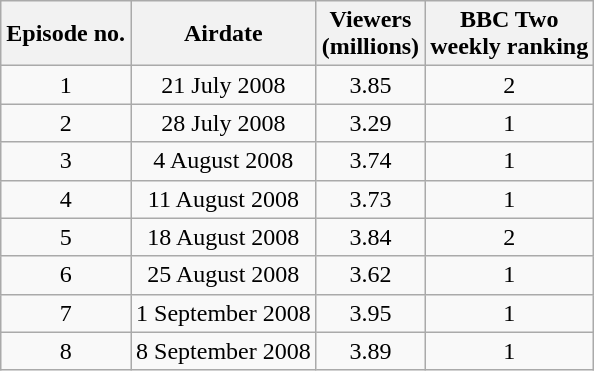<table class="wikitable" style="text-align:center;">
<tr>
<th>Episode no.</th>
<th>Airdate</th>
<th>Viewers<br>(millions)</th>
<th>BBC Two<br>weekly ranking</th>
</tr>
<tr>
<td>1</td>
<td>21 July 2008</td>
<td>3.85</td>
<td>2</td>
</tr>
<tr>
<td>2</td>
<td>28 July 2008</td>
<td>3.29</td>
<td>1</td>
</tr>
<tr>
<td>3</td>
<td>4 August 2008</td>
<td>3.74</td>
<td>1</td>
</tr>
<tr>
<td>4</td>
<td>11 August 2008</td>
<td>3.73</td>
<td>1</td>
</tr>
<tr>
<td>5</td>
<td>18 August 2008</td>
<td>3.84</td>
<td>2</td>
</tr>
<tr>
<td>6</td>
<td>25 August 2008</td>
<td>3.62</td>
<td>1</td>
</tr>
<tr>
<td>7</td>
<td>1 September 2008</td>
<td>3.95</td>
<td>1</td>
</tr>
<tr>
<td>8</td>
<td>8 September 2008</td>
<td>3.89</td>
<td>1</td>
</tr>
</table>
